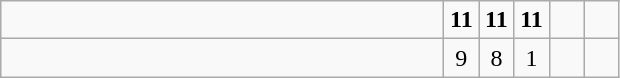<table class="wikitable">
<tr>
<td style="width:18em"></td>
<td align=center style="width:1em"><strong>11</strong></td>
<td align=center style="width:1em"><strong>11</strong></td>
<td align=center style="width:1em"><strong>11</strong></td>
<td align=center style="width:1em"></td>
<td align=center style="width:1em"></td>
</tr>
<tr>
<td style="width:18em"></td>
<td align=center style="width:1em">9</td>
<td align=center style="width:1em">8</td>
<td align=center style="width:1em">1</td>
<td align=center style="width:1em"></td>
<td align=center style="width:1em"></td>
</tr>
</table>
